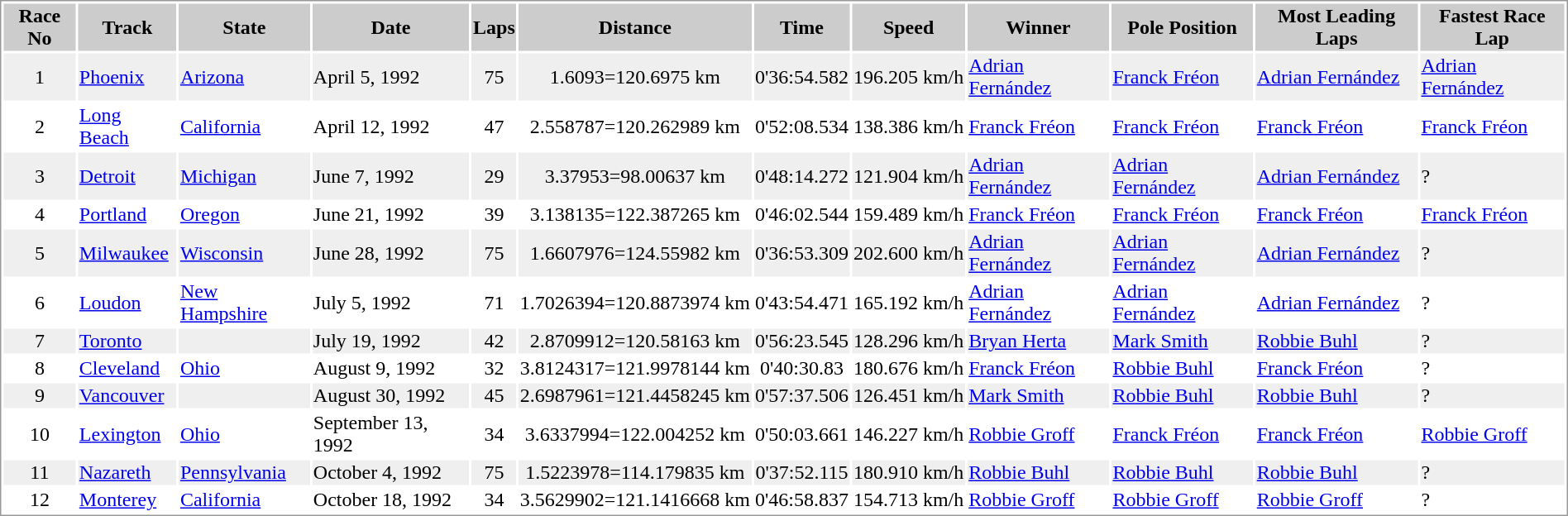<table border="0" style="border: 1px solid #999; background-color:#FFFFFF; text-align:center">
<tr align="center" style="background:#CCCCCC;">
<th>Race No</th>
<th>Track</th>
<th>State</th>
<th>Date</th>
<th>Laps</th>
<th>Distance</th>
<th>Time</th>
<th>Speed</th>
<th>Winner</th>
<th>Pole Position</th>
<th>Most Leading Laps</th>
<th>Fastest Race Lap</th>
</tr>
<tr style="background:#EFEFEF;">
<td>1</td>
<td align="left"><a href='#'>Phoenix</a></td>
<td align="left"><a href='#'>Arizona</a></td>
<td align="left">April 5, 1992</td>
<td>75</td>
<td>1.6093=120.6975 km</td>
<td>0'36:54.582</td>
<td>196.205 km/h</td>
<td align="left"><a href='#'>Adrian Fernández</a></td>
<td align="left"><a href='#'>Franck Fréon</a></td>
<td align="left"><a href='#'>Adrian Fernández</a></td>
<td align="left"><a href='#'>Adrian Fernández</a></td>
</tr>
<tr>
<td>2</td>
<td align="left"><a href='#'>Long Beach</a></td>
<td align="left"><a href='#'>California</a></td>
<td align="left">April 12, 1992</td>
<td>47</td>
<td>2.558787=120.262989 km</td>
<td>0'52:08.534</td>
<td>138.386 km/h</td>
<td align="left"><a href='#'>Franck Fréon</a></td>
<td align="left"><a href='#'>Franck Fréon</a></td>
<td align="left"><a href='#'>Franck Fréon</a></td>
<td align="left"><a href='#'>Franck Fréon</a></td>
</tr>
<tr style="background:#EFEFEF;">
<td>3</td>
<td align="left"><a href='#'>Detroit</a></td>
<td align="left"><a href='#'>Michigan</a></td>
<td align="left">June 7, 1992</td>
<td>29</td>
<td>3.37953=98.00637 km</td>
<td>0'48:14.272</td>
<td>121.904 km/h</td>
<td align="left"><a href='#'>Adrian Fernández</a></td>
<td align="left"><a href='#'>Adrian Fernández</a></td>
<td align="left"><a href='#'>Adrian Fernández</a></td>
<td align="left">?</td>
</tr>
<tr>
<td>4</td>
<td align="left"><a href='#'>Portland</a></td>
<td align="left"><a href='#'>Oregon</a></td>
<td align="left">June 21, 1992</td>
<td>39</td>
<td>3.138135=122.387265 km</td>
<td>0'46:02.544</td>
<td>159.489 km/h</td>
<td align="left"><a href='#'>Franck Fréon</a></td>
<td align="left"><a href='#'>Franck Fréon</a></td>
<td align="left"><a href='#'>Franck Fréon</a></td>
<td align="left"><a href='#'>Franck Fréon</a></td>
</tr>
<tr style="background:#EFEFEF;">
<td>5</td>
<td align="left"><a href='#'>Milwaukee</a></td>
<td align="left"><a href='#'>Wisconsin</a></td>
<td align="left">June 28, 1992</td>
<td>75</td>
<td>1.6607976=124.55982 km</td>
<td>0'36:53.309</td>
<td>202.600 km/h</td>
<td align="left"><a href='#'>Adrian Fernández</a></td>
<td align="left"><a href='#'>Adrian Fernández</a></td>
<td align="left"><a href='#'>Adrian Fernández</a></td>
<td align="left">?</td>
</tr>
<tr>
<td>6</td>
<td align="left"><a href='#'>Loudon</a></td>
<td align="left"><a href='#'>New Hampshire</a></td>
<td align="left">July 5, 1992</td>
<td>71</td>
<td>1.7026394=120.8873974 km</td>
<td>0'43:54.471</td>
<td>165.192 km/h</td>
<td align="left"><a href='#'>Adrian Fernández</a></td>
<td align="left"><a href='#'>Adrian Fernández</a></td>
<td align="left"><a href='#'>Adrian Fernández</a></td>
<td align="left">?</td>
</tr>
<tr style="background:#EFEFEF;">
<td>7</td>
<td align="left"><a href='#'>Toronto</a></td>
<td align="left"></td>
<td align="left">July 19, 1992</td>
<td>42</td>
<td>2.8709912=120.58163 km</td>
<td>0'56:23.545</td>
<td>128.296 km/h</td>
<td align="left"><a href='#'>Bryan Herta</a></td>
<td align="left"><a href='#'>Mark Smith</a></td>
<td align="left"><a href='#'>Robbie Buhl</a></td>
<td align="left">?</td>
</tr>
<tr>
<td>8</td>
<td align="left"><a href='#'>Cleveland</a></td>
<td align="left"><a href='#'>Ohio</a></td>
<td align="left">August 9, 1992</td>
<td>32</td>
<td>3.8124317=121.9978144 km</td>
<td>0'40:30.83</td>
<td>180.676 km/h</td>
<td align="left"><a href='#'>Franck Fréon</a></td>
<td align="left"><a href='#'>Robbie Buhl</a></td>
<td align="left"><a href='#'>Franck Fréon</a></td>
<td align="left">?</td>
</tr>
<tr style="background:#EFEFEF;">
<td>9</td>
<td align="left"><a href='#'>Vancouver</a></td>
<td align="left"></td>
<td align="left">August 30, 1992</td>
<td>45</td>
<td>2.6987961=121.4458245 km</td>
<td>0'57:37.506</td>
<td>126.451 km/h</td>
<td align="left"><a href='#'>Mark Smith</a></td>
<td align="left"><a href='#'>Robbie Buhl</a></td>
<td align="left"><a href='#'>Robbie Buhl</a></td>
<td align="left">?</td>
</tr>
<tr>
<td>10</td>
<td align="left"><a href='#'>Lexington</a></td>
<td align="left"><a href='#'>Ohio</a></td>
<td align="left">September 13, 1992</td>
<td>34</td>
<td>3.6337994=122.004252 km</td>
<td>0'50:03.661</td>
<td>146.227 km/h</td>
<td align="left"><a href='#'>Robbie Groff</a></td>
<td align="left"><a href='#'>Franck Fréon</a></td>
<td align="left"><a href='#'>Franck Fréon</a></td>
<td align="left"><a href='#'>Robbie Groff</a></td>
</tr>
<tr style="background:#EFEFEF;">
<td>11</td>
<td align="left"><a href='#'>Nazareth</a></td>
<td align="left"><a href='#'>Pennsylvania</a></td>
<td align="left">October 4, 1992</td>
<td>75</td>
<td>1.5223978=114.179835 km</td>
<td>0'37:52.115</td>
<td>180.910 km/h</td>
<td align="left"><a href='#'>Robbie Buhl</a></td>
<td align="left"><a href='#'>Robbie Buhl</a></td>
<td align="left"><a href='#'>Robbie Buhl</a></td>
<td align="left">?</td>
</tr>
<tr>
<td>12</td>
<td align="left"><a href='#'>Monterey</a></td>
<td align="left"><a href='#'>California</a></td>
<td align="left">October 18, 1992</td>
<td>34</td>
<td>3.5629902=121.1416668 km</td>
<td>0'46:58.837</td>
<td>154.713 km/h</td>
<td align="left"><a href='#'>Robbie Groff</a></td>
<td align="left"><a href='#'>Robbie Groff</a></td>
<td align="left"><a href='#'>Robbie Groff</a></td>
<td align="left">?</td>
</tr>
</table>
